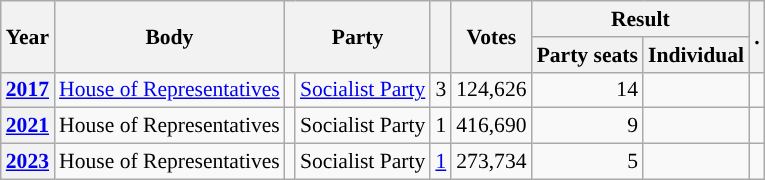<table class="wikitable plainrowheaders sortable" border=2 cellpadding=4 cellspacing=0 style="border: 1px #aaa solid; font-size: 90%; text-align:center;">
<tr>
<th scope="col" rowspan=2>Year</th>
<th scope="col" rowspan=2>Body</th>
<th scope="col" colspan=2 rowspan=2>Party</th>
<th scope="col" rowspan=2></th>
<th scope="col" rowspan=2>Votes</th>
<th scope="colgroup" colspan=2>Result</th>
<th scope="col" rowspan=2 class="unsortable">.</th>
</tr>
<tr>
<th scope="col">Party seats</th>
<th scope="col">Individual</th>
</tr>
<tr>
<th scope="row"><a href='#'>2017</a></th>
<td><a href='#'>House of Representatives</a></td>
<td style="background-color:"></td>
<td><a href='#'>Socialist Party</a></td>
<td style=text-align:right>3</td>
<td style=text-align:right>124,626</td>
<td style=text-align:right>14</td>
<td></td>
<td></td>
</tr>
<tr>
<th scope="row"><a href='#'>2021</a></th>
<td>House of Representatives</td>
<td style="background-color:"></td>
<td>Socialist Party</td>
<td style=text-align:right>1</td>
<td style=text-align:right>416,690</td>
<td style=text-align:right>9</td>
<td></td>
<td></td>
</tr>
<tr>
<th scope="row"><a href='#'>2023</a></th>
<td>House of Representatives</td>
<td style="background-color:"></td>
<td>Socialist Party</td>
<td style=text-align:right><a href='#'>1</a></td>
<td style=text-align:right>273,734</td>
<td style=text-align:right>5</td>
<td></td>
<td></td>
</tr>
</table>
